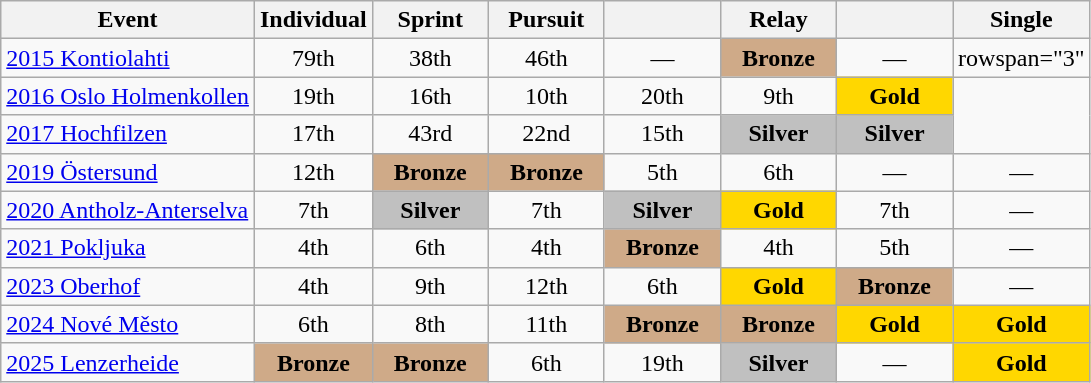<table class="wikitable" style="text-align: center;">
<tr>
<th>Event</th>
<th style="width:70px;">Individual</th>
<th style="width:70px;">Sprint</th>
<th style="width:70px;">Pursuit</th>
<th style="width:70px;"></th>
<th style="width:70px;">Relay</th>
<th style="width:70px;"></th>
<th style="width:70px;">Single </th>
</tr>
<tr>
<td align=left> <a href='#'>2015 Kontiolahti</a></td>
<td>79th</td>
<td>38th</td>
<td>46th</td>
<td>—</td>
<td style="background:#cfaa88;"><strong>Bronze</strong></td>
<td>—</td>
<td>rowspan="3" </td>
</tr>
<tr>
<td align=left> <a href='#'>2016 Oslo Holmenkollen</a></td>
<td>19th</td>
<td>16th</td>
<td>10th</td>
<td>20th</td>
<td>9th</td>
<td style="background:gold;"><strong>Gold</strong></td>
</tr>
<tr>
<td align=left> <a href='#'>2017 Hochfilzen</a></td>
<td>17th</td>
<td>43rd</td>
<td>22nd</td>
<td>15th</td>
<td style="background:silver;"><strong>Silver</strong></td>
<td style="background:silver;"><strong>Silver</strong></td>
</tr>
<tr>
<td align=left> <a href='#'>2019 Östersund</a></td>
<td>12th</td>
<td style="background:#cfaa88;"><strong>Bronze</strong></td>
<td style="background:#cfaa88;"><strong>Bronze</strong></td>
<td>5th</td>
<td>6th</td>
<td>—</td>
<td>—</td>
</tr>
<tr>
<td align=left> <a href='#'>2020 Antholz-Anterselva</a></td>
<td>7th</td>
<td style="background:silver;"><strong>Silver</strong></td>
<td>7th</td>
<td style="background:silver;"><strong>Silver</strong></td>
<td style="background:gold;"><strong>Gold</strong></td>
<td>7th</td>
<td>—</td>
</tr>
<tr>
<td align=left> <a href='#'>2021 Pokljuka</a></td>
<td>4th</td>
<td>6th</td>
<td>4th</td>
<td style="background:#cfaa88;"><strong>Bronze</strong></td>
<td>4th</td>
<td>5th</td>
<td>—</td>
</tr>
<tr>
<td align=left> <a href='#'>2023 Oberhof</a></td>
<td>4th</td>
<td>9th</td>
<td>12th</td>
<td>6th</td>
<td style="background:gold;"><strong>Gold</strong></td>
<td style="background:#cfaa88;"><strong>Bronze</strong></td>
<td>—</td>
</tr>
<tr>
<td align=left> <a href='#'>2024 Nové Město</a></td>
<td>6th</td>
<td>8th</td>
<td>11th</td>
<td style="background:#cfaa88;"><strong>Bronze</strong></td>
<td style="background:#cfaa88;"><strong>Bronze</strong></td>
<td style="background:gold;"><strong>Gold</strong></td>
<td style="background:gold;"><strong>Gold</strong></td>
</tr>
<tr>
<td align=left> <a href='#'>2025 Lenzerheide</a></td>
<td style="background:#cfaa88;"><strong>Bronze</strong></td>
<td style="background:#cfaa88;"><strong>Bronze</strong></td>
<td>6th</td>
<td>19th</td>
<td style="background:silver;"><strong>Silver</strong></td>
<td>—</td>
<td style="background:gold;"><strong>Gold</strong></td>
</tr>
</table>
